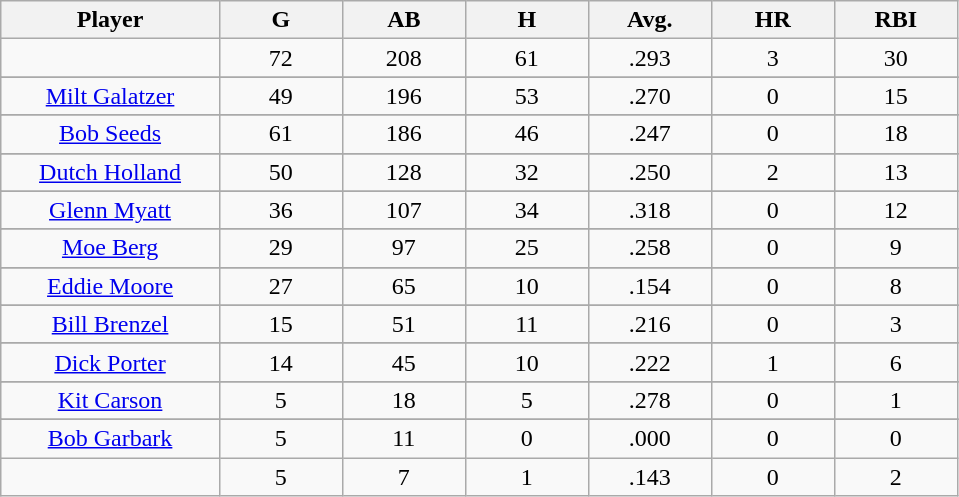<table class="wikitable sortable">
<tr>
<th bgcolor="#DDDDFF" width="16%">Player</th>
<th bgcolor="#DDDDFF" width="9%">G</th>
<th bgcolor="#DDDDFF" width="9%">AB</th>
<th bgcolor="#DDDDFF" width="9%">H</th>
<th bgcolor="#DDDDFF" width="9%">Avg.</th>
<th bgcolor="#DDDDFF" width="9%">HR</th>
<th bgcolor="#DDDDFF" width="9%">RBI</th>
</tr>
<tr align="center">
<td></td>
<td>72</td>
<td>208</td>
<td>61</td>
<td>.293</td>
<td>3</td>
<td>30</td>
</tr>
<tr>
</tr>
<tr align="center">
<td><a href='#'>Milt Galatzer</a></td>
<td>49</td>
<td>196</td>
<td>53</td>
<td>.270</td>
<td>0</td>
<td>15</td>
</tr>
<tr>
</tr>
<tr align="center">
<td><a href='#'>Bob Seeds</a></td>
<td>61</td>
<td>186</td>
<td>46</td>
<td>.247</td>
<td>0</td>
<td>18</td>
</tr>
<tr>
</tr>
<tr align="center">
<td><a href='#'>Dutch Holland</a></td>
<td>50</td>
<td>128</td>
<td>32</td>
<td>.250</td>
<td>2</td>
<td>13</td>
</tr>
<tr>
</tr>
<tr align="center">
<td><a href='#'>Glenn Myatt</a></td>
<td>36</td>
<td>107</td>
<td>34</td>
<td>.318</td>
<td>0</td>
<td>12</td>
</tr>
<tr>
</tr>
<tr align="center">
<td><a href='#'>Moe Berg</a></td>
<td>29</td>
<td>97</td>
<td>25</td>
<td>.258</td>
<td>0</td>
<td>9</td>
</tr>
<tr>
</tr>
<tr align="center">
<td><a href='#'>Eddie Moore</a></td>
<td>27</td>
<td>65</td>
<td>10</td>
<td>.154</td>
<td>0</td>
<td>8</td>
</tr>
<tr>
</tr>
<tr align="center">
<td><a href='#'>Bill Brenzel</a></td>
<td>15</td>
<td>51</td>
<td>11</td>
<td>.216</td>
<td>0</td>
<td>3</td>
</tr>
<tr>
</tr>
<tr align="center">
<td><a href='#'>Dick Porter</a></td>
<td>14</td>
<td>45</td>
<td>10</td>
<td>.222</td>
<td>1</td>
<td>6</td>
</tr>
<tr>
</tr>
<tr align="center">
<td><a href='#'>Kit Carson</a></td>
<td>5</td>
<td>18</td>
<td>5</td>
<td>.278</td>
<td>0</td>
<td>1</td>
</tr>
<tr>
</tr>
<tr align="center">
<td><a href='#'>Bob Garbark</a></td>
<td>5</td>
<td>11</td>
<td>0</td>
<td>.000</td>
<td>0</td>
<td>0</td>
</tr>
<tr align="center">
<td></td>
<td>5</td>
<td>7</td>
<td>1</td>
<td>.143</td>
<td>0</td>
<td>2</td>
</tr>
</table>
